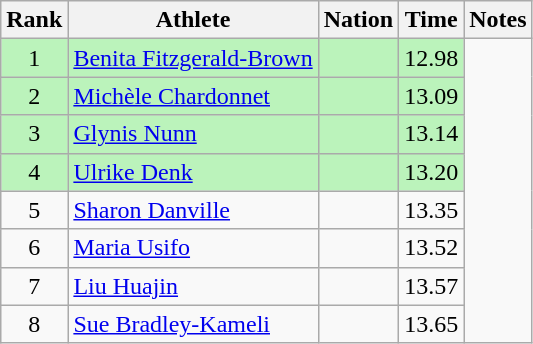<table class="wikitable sortable" style="text-align:center">
<tr>
<th>Rank</th>
<th>Athlete</th>
<th>Nation</th>
<th>Time</th>
<th>Notes</th>
</tr>
<tr style="background:#bbf3bb;">
<td>1</td>
<td align=left><a href='#'>Benita Fitzgerald-Brown</a></td>
<td align=left></td>
<td>12.98</td>
</tr>
<tr style="background:#bbf3bb;">
<td>2</td>
<td align=left><a href='#'>Michèle Chardonnet</a></td>
<td align=left></td>
<td>13.09</td>
</tr>
<tr style="background:#bbf3bb;">
<td>3</td>
<td align=left><a href='#'>Glynis Nunn</a></td>
<td align=left></td>
<td>13.14</td>
</tr>
<tr style="background:#bbf3bb;">
<td>4</td>
<td align=left><a href='#'>Ulrike Denk</a></td>
<td align=left></td>
<td>13.20</td>
</tr>
<tr>
<td>5</td>
<td align=left><a href='#'>Sharon Danville</a></td>
<td align=left></td>
<td>13.35</td>
</tr>
<tr>
<td>6</td>
<td align=left><a href='#'>Maria Usifo</a></td>
<td align=left></td>
<td>13.52</td>
</tr>
<tr>
<td>7</td>
<td align=left><a href='#'>Liu Huajin</a></td>
<td align=left></td>
<td>13.57</td>
</tr>
<tr>
<td>8</td>
<td align=left><a href='#'>Sue Bradley-Kameli</a></td>
<td align=left></td>
<td>13.65</td>
</tr>
</table>
